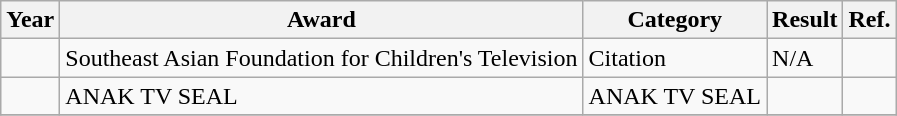<table class="wikitable plainrowheaders">
<tr>
<th>Year</th>
<th>Award</th>
<th>Category</th>
<th>Result</th>
<th>Ref.</th>
</tr>
<tr>
<td></td>
<td>Southeast Asian Foundation for Children's Television</td>
<td>Citation</td>
<td>N/A</td>
<td></td>
</tr>
<tr>
<td></td>
<td>ANAK TV SEAL</td>
<td>ANAK TV SEAL</td>
<td></td>
<td></td>
</tr>
<tr>
</tr>
</table>
